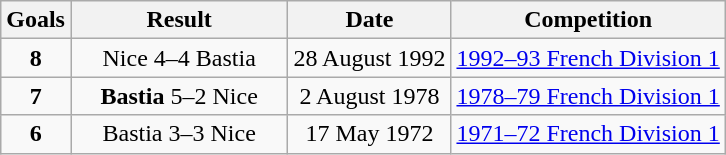<table class="wikitable sortable" style="text-align:center;">
<tr>
<th>Goals</th>
<th style="width:30%;">Result</th>
<th>Date</th>
<th>Competition</th>
</tr>
<tr>
<td><strong>8</strong></td>
<td>Nice 4–4 Bastia</td>
<td>28 August 1992</td>
<td><a href='#'>1992–93 French Division 1</a></td>
</tr>
<tr>
<td><strong>7</strong></td>
<td><strong>Bastia</strong> 5–2 Nice</td>
<td>2 August 1978</td>
<td><a href='#'>1978–79 French Division 1</a></td>
</tr>
<tr>
<td><strong>6</strong></td>
<td>Bastia 3–3 Nice</td>
<td>17 May 1972</td>
<td><a href='#'>1971–72 French Division 1</a></td>
</tr>
</table>
